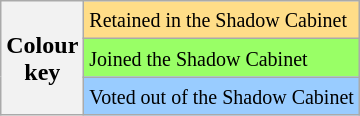<table class="wikitable">
<tr>
<th rowspan=3>Colour<br>key</th>
<td bgcolor=ffdd88><small>Retained in the Shadow Cabinet</small></td>
</tr>
<tr bgcolor=99ff66>
<td><small>Joined the Shadow Cabinet</small></td>
</tr>
<tr bgcolor=99ccff>
<td><small>Voted out of the Shadow Cabinet</small></td>
</tr>
</table>
